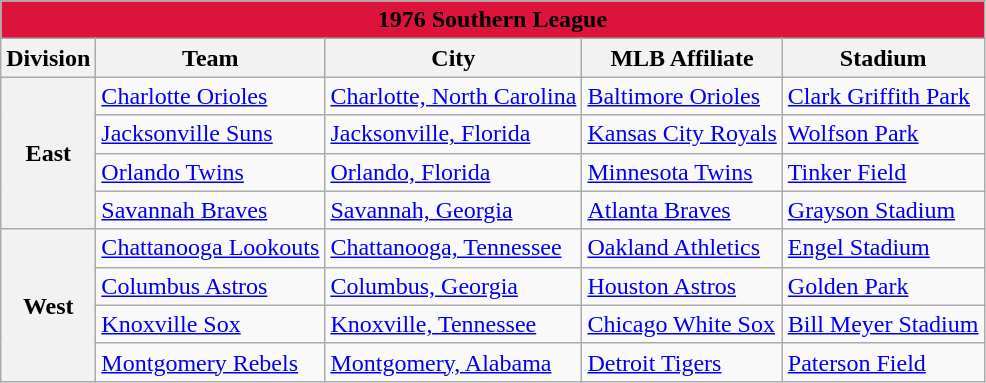<table class="wikitable" style="width:auto">
<tr>
<td bgcolor="#DC143C" align="center" colspan="7"><strong><span>1976 Southern League</span></strong></td>
</tr>
<tr>
<th>Division</th>
<th>Team</th>
<th>City</th>
<th>MLB Affiliate</th>
<th>Stadium</th>
</tr>
<tr>
<th rowspan="4">East</th>
<td><a href='#'>Charlotte Orioles</a></td>
<td><a href='#'>Charlotte, North Carolina</a></td>
<td><a href='#'>Baltimore Orioles</a></td>
<td><a href='#'>Clark Griffith Park</a></td>
</tr>
<tr>
<td><a href='#'>Jacksonville Suns</a></td>
<td><a href='#'>Jacksonville, Florida</a></td>
<td><a href='#'>Kansas City Royals</a></td>
<td><a href='#'>Wolfson Park</a></td>
</tr>
<tr>
<td><a href='#'>Orlando Twins</a></td>
<td><a href='#'>Orlando, Florida</a></td>
<td><a href='#'>Minnesota Twins</a></td>
<td><a href='#'>Tinker Field</a></td>
</tr>
<tr>
<td><a href='#'>Savannah Braves</a></td>
<td><a href='#'>Savannah, Georgia</a></td>
<td><a href='#'>Atlanta Braves</a></td>
<td><a href='#'>Grayson Stadium</a></td>
</tr>
<tr>
<th rowspan="4">West</th>
<td><a href='#'>Chattanooga Lookouts</a></td>
<td><a href='#'>Chattanooga, Tennessee</a></td>
<td><a href='#'>Oakland Athletics</a></td>
<td><a href='#'>Engel Stadium</a></td>
</tr>
<tr>
<td><a href='#'>Columbus Astros</a></td>
<td><a href='#'>Columbus, Georgia</a></td>
<td><a href='#'>Houston Astros</a></td>
<td><a href='#'>Golden Park</a></td>
</tr>
<tr>
<td><a href='#'>Knoxville Sox</a></td>
<td><a href='#'>Knoxville, Tennessee</a></td>
<td><a href='#'>Chicago White Sox</a></td>
<td><a href='#'>Bill Meyer Stadium</a></td>
</tr>
<tr>
<td><a href='#'>Montgomery Rebels</a></td>
<td><a href='#'>Montgomery, Alabama</a></td>
<td><a href='#'>Detroit Tigers</a></td>
<td><a href='#'>Paterson Field</a></td>
</tr>
</table>
